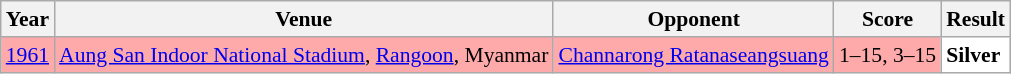<table class="sortable wikitable" style="font-size: 90%;">
<tr>
<th>Year</th>
<th>Venue</th>
<th>Opponent</th>
<th>Score</th>
<th>Result</th>
</tr>
<tr style="background:#FFAAAA">
<td align="center"><a href='#'>1961</a></td>
<td align="left"><a href='#'>Aung San Indoor National Stadium</a>, <a href='#'>Rangoon</a>, Myanmar</td>
<td align="left"> <a href='#'>Channarong Ratanaseangsuang</a></td>
<td align="left">1–15, 3–15</td>
<td style="text-align:left; background:white"> <strong>Silver</strong></td>
</tr>
</table>
